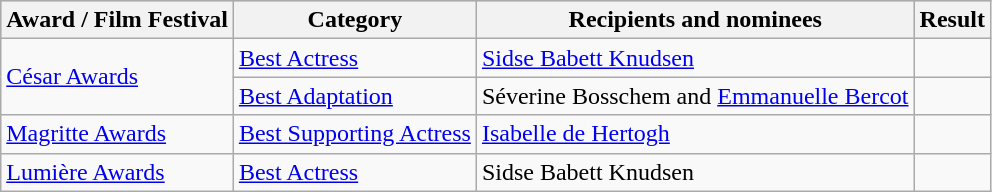<table class="wikitable plainrowheaders sortable">
<tr style="background:#ccc; text-align:center;">
<th scope="col">Award / Film Festival</th>
<th scope="col">Category</th>
<th scope="col">Recipients and nominees</th>
<th scope="col">Result</th>
</tr>
<tr>
<td rowspan=2><a href='#'>César Awards</a></td>
<td><a href='#'>Best Actress</a></td>
<td><a href='#'>Sidse Babett Knudsen</a></td>
<td></td>
</tr>
<tr>
<td><a href='#'>Best Adaptation</a></td>
<td>Séverine Bosschem and <a href='#'>Emmanuelle Bercot</a></td>
<td></td>
</tr>
<tr>
<td><a href='#'>Magritte Awards</a></td>
<td><a href='#'>Best Supporting Actress</a></td>
<td><a href='#'>Isabelle de Hertogh</a></td>
<td></td>
</tr>
<tr>
<td><a href='#'>Lumière Awards</a></td>
<td><a href='#'>Best Actress</a></td>
<td>Sidse Babett Knudsen</td>
<td></td>
</tr>
</table>
